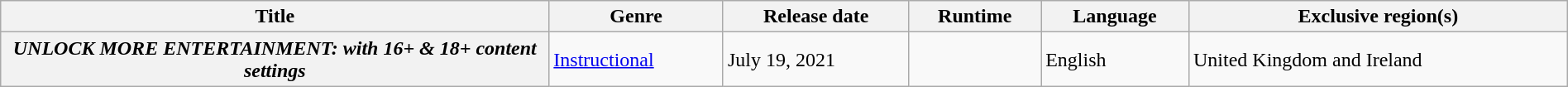<table class="wikitable plainrowheaders sortable" style="width:100%;">
<tr>
<th style="width:35%;">Title</th>
<th>Genre</th>
<th>Release date</th>
<th>Runtime</th>
<th>Language</th>
<th>Exclusive region(s)</th>
</tr>
<tr>
<th scope="row"><em>UNLOCK MORE ENTERTAINMENT: with 16+ & 18+ content settings</em></th>
<td><a href='#'>Instructional</a></td>
<td>July 19, 2021</td>
<td></td>
<td>English</td>
<td>United Kingdom and Ireland</td>
</tr>
</table>
